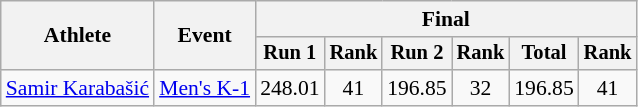<table class="wikitable" style="font-size:90%">
<tr>
<th rowspan="2">Athlete</th>
<th rowspan="2">Event</th>
<th colspan="6">Final</th>
</tr>
<tr style="font-size:95%">
<th>Run 1</th>
<th>Rank</th>
<th>Run 2</th>
<th>Rank</th>
<th>Total</th>
<th>Rank</th>
</tr>
<tr align=center>
<td align=left><a href='#'>Samir Karabašić</a></td>
<td align=left><a href='#'>Men's K-1</a></td>
<td>248.01</td>
<td>41</td>
<td>196.85</td>
<td>32</td>
<td>196.85</td>
<td>41</td>
</tr>
</table>
